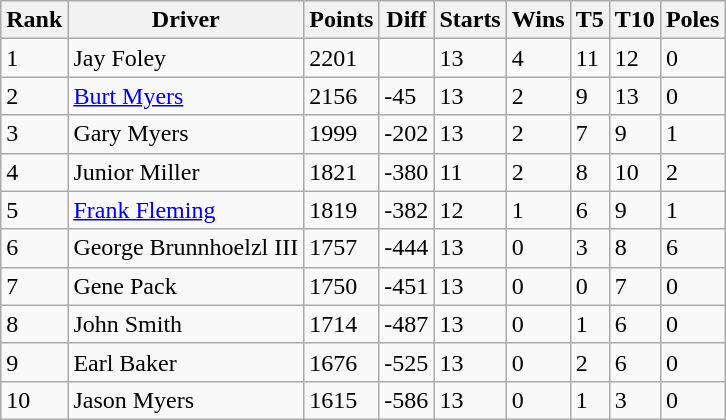<table class="wikitable">
<tr>
<th>Rank</th>
<th>Driver</th>
<th>Points</th>
<th>Diff</th>
<th>Starts</th>
<th>Wins</th>
<th>T5</th>
<th>T10</th>
<th>Poles</th>
</tr>
<tr>
<td>1</td>
<td>Jay Foley</td>
<td>2201</td>
<td></td>
<td>13</td>
<td>4</td>
<td>11</td>
<td>12</td>
<td>0</td>
</tr>
<tr>
<td>2</td>
<td><a href='#'>Burt Myers</a></td>
<td>2156</td>
<td>-45</td>
<td>13</td>
<td>2</td>
<td>9</td>
<td>13</td>
<td>0</td>
</tr>
<tr>
<td>3</td>
<td>Gary Myers</td>
<td>1999</td>
<td>-202</td>
<td>13</td>
<td>2</td>
<td>7</td>
<td>9</td>
<td>1</td>
</tr>
<tr>
<td>4</td>
<td>Junior Miller</td>
<td>1821</td>
<td>-380</td>
<td>11</td>
<td>2</td>
<td>8</td>
<td>10</td>
<td>2</td>
</tr>
<tr>
<td>5</td>
<td><a href='#'>Frank Fleming</a></td>
<td>1819</td>
<td>-382</td>
<td>12</td>
<td>1</td>
<td>6</td>
<td>9</td>
<td>1</td>
</tr>
<tr>
<td>6</td>
<td>George Brunnhoelzl III</td>
<td>1757</td>
<td>-444</td>
<td>13</td>
<td>0</td>
<td>3</td>
<td>8</td>
<td>6</td>
</tr>
<tr>
<td>7</td>
<td>Gene Pack</td>
<td>1750</td>
<td>-451</td>
<td>13</td>
<td>0</td>
<td>0</td>
<td>7</td>
<td>0</td>
</tr>
<tr>
<td>8</td>
<td>John Smith</td>
<td>1714</td>
<td>-487</td>
<td>13</td>
<td>0</td>
<td>1</td>
<td>6</td>
<td>0</td>
</tr>
<tr>
<td>9</td>
<td>Earl Baker</td>
<td>1676</td>
<td>-525</td>
<td>13</td>
<td>0</td>
<td>2</td>
<td>6</td>
<td>0</td>
</tr>
<tr>
<td>10</td>
<td>Jason Myers</td>
<td>1615</td>
<td>-586</td>
<td>13</td>
<td>0</td>
<td>1</td>
<td>3</td>
<td>0</td>
</tr>
</table>
